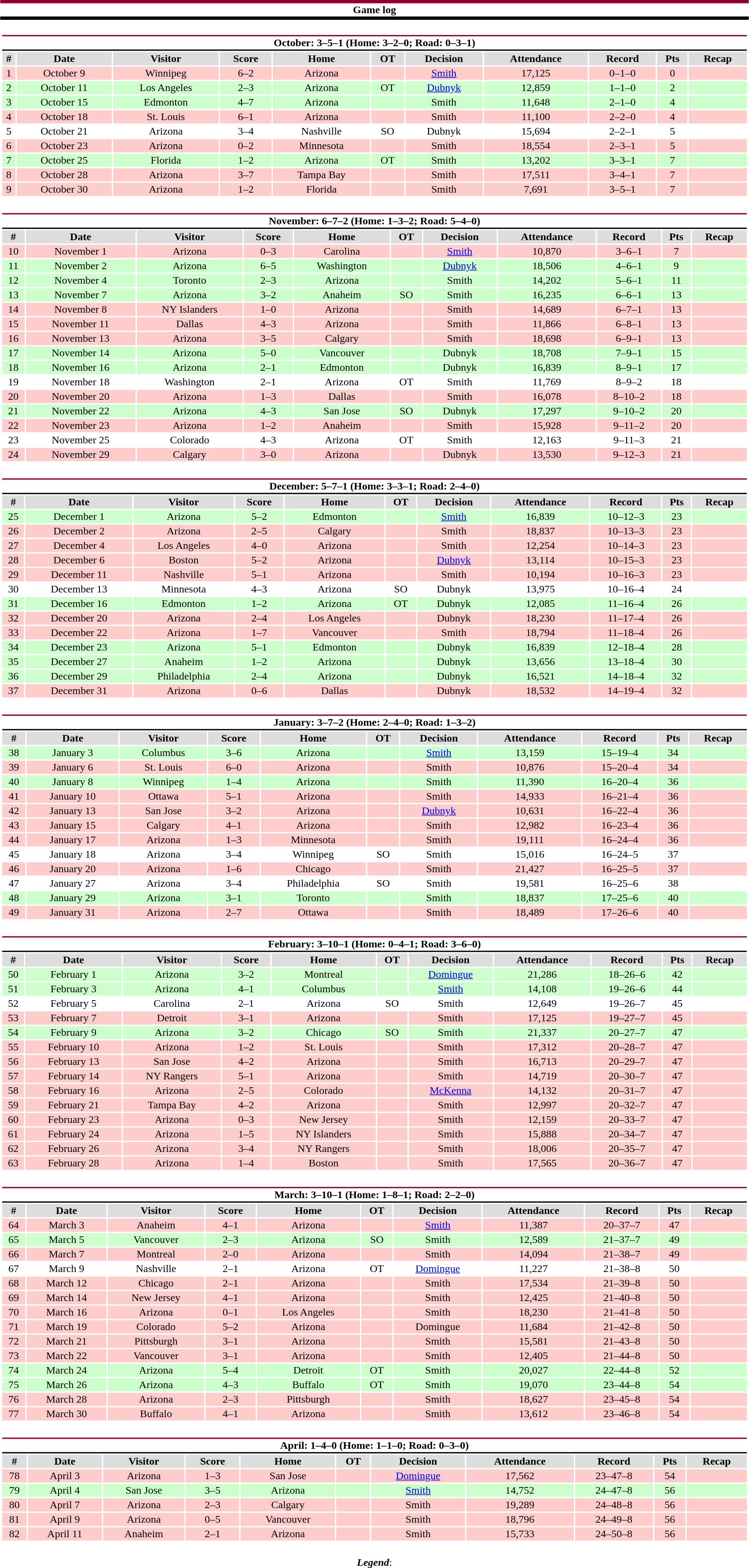<table class="toccolours" style="width:90%; clear:both; margin:1.5em auto; text-align:center;">
<tr>
<th colspan="11" style="background:#fff; border-top:#8E0028 5px solid; border-bottom:#000000 5px solid;">Game log</th>
</tr>
<tr>
<td colspan=11><br><table class="toccolours collapsible collapsed" style="width:100%;">
<tr>
<th colspan="11" style="background:#fff; border-top:#8E0028 2px solid; border-bottom:#000000 2px solid;">October: 3–5–1 (Home: 3–2–0; Road: 0–3–1)</th>
</tr>
<tr style="text-align:center; background:#ddd;">
<th>#</th>
<th>Date</th>
<th>Visitor</th>
<th>Score</th>
<th>Home</th>
<th>OT</th>
<th>Decision</th>
<th>Attendance</th>
<th>Record</th>
<th>Pts</th>
<th>Recap</th>
</tr>
<tr style="text-align:center; background:#fcc;">
<td>1</td>
<td>October 9</td>
<td>Winnipeg</td>
<td>6–2</td>
<td>Arizona</td>
<td></td>
<td><a href='#'>Smith</a></td>
<td>17,125</td>
<td>0–1–0</td>
<td>0</td>
<td></td>
</tr>
<tr style="text-align:center; background:#cfc;">
<td>2</td>
<td>October 11</td>
<td>Los Angeles</td>
<td>2–3</td>
<td>Arizona</td>
<td>OT</td>
<td><a href='#'>Dubnyk</a></td>
<td>12,859</td>
<td>1–1–0</td>
<td>2</td>
<td></td>
</tr>
<tr style="text-align:center; background:#cfc;">
<td>3</td>
<td>October 15</td>
<td>Edmonton</td>
<td>4–7</td>
<td>Arizona</td>
<td></td>
<td>Smith</td>
<td>11,648</td>
<td>2–1–0</td>
<td>4</td>
<td></td>
</tr>
<tr style="text-align:center; background:#fcc;">
<td>4</td>
<td>October 18</td>
<td>St. Louis</td>
<td>6–1</td>
<td>Arizona</td>
<td></td>
<td>Smith</td>
<td>11,100</td>
<td>2–2–0</td>
<td>4</td>
<td></td>
</tr>
<tr style="text-align:center; background:#fff;">
<td>5</td>
<td>October 21</td>
<td>Arizona</td>
<td>3–4</td>
<td>Nashville</td>
<td>SO</td>
<td>Dubnyk</td>
<td>15,694</td>
<td>2–2–1</td>
<td>5</td>
<td></td>
</tr>
<tr style="text-align:center; background:#fcc;">
<td>6</td>
<td>October 23</td>
<td>Arizona</td>
<td>0–2</td>
<td>Minnesota</td>
<td></td>
<td>Smith</td>
<td>18,554</td>
<td>2–3–1</td>
<td>5</td>
<td></td>
</tr>
<tr style="text-align:center; background:#cfc;">
<td>7</td>
<td>October 25</td>
<td>Florida</td>
<td>1–2</td>
<td>Arizona</td>
<td>OT</td>
<td>Smith</td>
<td>13,202</td>
<td>3–3–1</td>
<td>7</td>
<td></td>
</tr>
<tr style="text-align:center; background:#fcc;">
<td>8</td>
<td>October 28</td>
<td>Arizona</td>
<td>3–7</td>
<td>Tampa Bay</td>
<td></td>
<td>Smith</td>
<td>17,511</td>
<td>3–4–1</td>
<td>7</td>
<td></td>
</tr>
<tr style="text-align:center; background:#fcc;">
<td>9</td>
<td>October 30</td>
<td>Arizona</td>
<td>1–2</td>
<td>Florida</td>
<td></td>
<td>Smith</td>
<td>7,691</td>
<td>3–5–1</td>
<td>7</td>
<td></td>
</tr>
</table>
</td>
</tr>
<tr>
<td colspan=11><br><table class="toccolours collapsible collapsed" style="width:100%;">
<tr>
<th colspan="11" style="background:#fff; border-top:#8E0028 2px solid; border-bottom:#000000 2px solid;">November: 6–7–2 (Home: 1–3–2; Road: 5–4–0)</th>
</tr>
<tr style="text-align:center; background:#ddd;">
<th>#</th>
<th>Date</th>
<th>Visitor</th>
<th>Score</th>
<th>Home</th>
<th>OT</th>
<th>Decision</th>
<th>Attendance</th>
<th>Record</th>
<th>Pts</th>
<th>Recap</th>
</tr>
<tr style="text-align:center; background:#fcc;">
<td>10</td>
<td>November 1</td>
<td>Arizona</td>
<td>0–3</td>
<td>Carolina</td>
<td></td>
<td><a href='#'>Smith</a></td>
<td>10,870</td>
<td>3–6–1</td>
<td>7</td>
<td></td>
</tr>
<tr style="text-align:center; background:#cfc;">
<td>11</td>
<td>November 2</td>
<td>Arizona</td>
<td>6–5</td>
<td>Washington</td>
<td></td>
<td><a href='#'>Dubnyk</a></td>
<td>18,506</td>
<td>4–6–1</td>
<td>9</td>
<td></td>
</tr>
<tr style="text-align:center; background:#cfc;">
<td>12</td>
<td>November 4</td>
<td>Toronto</td>
<td>2–3</td>
<td>Arizona</td>
<td></td>
<td>Smith</td>
<td>14,202</td>
<td>5–6–1</td>
<td>11</td>
<td></td>
</tr>
<tr style="text-align:center; background:#cfc;">
<td>13</td>
<td>November 7</td>
<td>Arizona</td>
<td>3–2</td>
<td>Anaheim</td>
<td>SO</td>
<td>Smith</td>
<td>16,235</td>
<td>6–6–1</td>
<td>13</td>
<td></td>
</tr>
<tr style="text-align:center; background:#fcc;">
<td>14</td>
<td>November 8</td>
<td>NY Islanders</td>
<td>1–0</td>
<td>Arizona</td>
<td></td>
<td>Smith</td>
<td>14,689</td>
<td>6–7–1</td>
<td>13</td>
<td></td>
</tr>
<tr style="text-align:center; background:#fcc;">
<td>15</td>
<td>November 11</td>
<td>Dallas</td>
<td>4–3</td>
<td>Arizona</td>
<td></td>
<td>Smith</td>
<td>11,866</td>
<td>6–8–1</td>
<td>13</td>
<td></td>
</tr>
<tr style="text-align:center; background:#fcc;">
<td>16</td>
<td>November 13</td>
<td>Arizona</td>
<td>3–5</td>
<td>Calgary</td>
<td></td>
<td>Smith</td>
<td>18,698</td>
<td>6–9–1</td>
<td>13</td>
<td></td>
</tr>
<tr style="text-align:center; background:#cfc;">
<td>17</td>
<td>November 14</td>
<td>Arizona</td>
<td>5–0</td>
<td>Vancouver</td>
<td></td>
<td>Dubnyk</td>
<td>18,708</td>
<td>7–9–1</td>
<td>15</td>
<td></td>
</tr>
<tr style="text-align:center; background:#cfc;">
<td>18</td>
<td>November 16</td>
<td>Arizona</td>
<td>2–1</td>
<td>Edmonton</td>
<td></td>
<td>Dubnyk</td>
<td>16,839</td>
<td>8–9–1</td>
<td>17</td>
<td></td>
</tr>
<tr style="text-align:center; background:#fff;">
<td>19</td>
<td>November 18</td>
<td>Washington</td>
<td>2–1</td>
<td>Arizona</td>
<td>OT</td>
<td>Smith</td>
<td>11,769</td>
<td>8–9–2</td>
<td>18</td>
<td></td>
</tr>
<tr style="text-align:center; background:#fcc;">
<td>20</td>
<td>November 20</td>
<td>Arizona</td>
<td>1–3</td>
<td>Dallas</td>
<td></td>
<td>Smith</td>
<td>16,078</td>
<td>8–10–2</td>
<td>18</td>
<td></td>
</tr>
<tr style="text-align:center; background:#cfc;">
<td>21</td>
<td>November 22</td>
<td>Arizona</td>
<td>4–3</td>
<td>San Jose</td>
<td>SO</td>
<td>Dubnyk</td>
<td>17,297</td>
<td>9–10–2</td>
<td>20</td>
<td></td>
</tr>
<tr style="text-align:center; background:#fcc;">
<td>22</td>
<td>November 23</td>
<td>Arizona</td>
<td>1–2</td>
<td>Anaheim</td>
<td></td>
<td>Smith</td>
<td>15,928</td>
<td>9–11–2</td>
<td>20</td>
<td></td>
</tr>
<tr style="text-align:center; background:#fff;">
<td>23</td>
<td>November 25</td>
<td>Colorado</td>
<td>4–3</td>
<td>Arizona</td>
<td>OT</td>
<td>Smith</td>
<td>12,163</td>
<td>9–11–3</td>
<td>21</td>
<td></td>
</tr>
<tr style="text-align:center; background:#fcc;">
<td>24</td>
<td>November 29</td>
<td>Calgary</td>
<td>3–0</td>
<td>Arizona</td>
<td></td>
<td>Dubnyk</td>
<td>13,530</td>
<td>9–12–3</td>
<td>21</td>
<td></td>
</tr>
</table>
</td>
</tr>
<tr>
<td colspan=11><br><table class="toccolours collapsible collapsed" style="width:100%;">
<tr>
<th colspan="11" style="background:#fff; border-top:#8E0028 2px solid; border-bottom:#000000 2px solid;">December: 5–7–1 (Home: 3–3–1; Road: 2–4–0)</th>
</tr>
<tr style="text-align:center; background:#ddd;">
<th>#</th>
<th>Date</th>
<th>Visitor</th>
<th>Score</th>
<th>Home</th>
<th>OT</th>
<th>Decision</th>
<th>Attendance</th>
<th>Record</th>
<th>Pts</th>
<th>Recap</th>
</tr>
<tr style="text-align:center; background:#cfc;">
<td>25</td>
<td>December 1</td>
<td>Arizona</td>
<td>5–2</td>
<td>Edmonton</td>
<td></td>
<td><a href='#'>Smith</a></td>
<td>16,839</td>
<td>10–12–3</td>
<td>23</td>
<td></td>
</tr>
<tr style="text-align:center; background:#fcc;">
<td>26</td>
<td>December 2</td>
<td>Arizona</td>
<td>2–5</td>
<td>Calgary</td>
<td></td>
<td>Smith</td>
<td>18,837</td>
<td>10–13–3</td>
<td>23</td>
<td></td>
</tr>
<tr style="text-align:center; background:#fcc;">
<td>27</td>
<td>December 4</td>
<td>Los Angeles</td>
<td>4–0</td>
<td>Arizona</td>
<td></td>
<td>Smith</td>
<td>12,254</td>
<td>10–14–3</td>
<td>23</td>
<td></td>
</tr>
<tr style="text-align:center; background:#fcc;">
<td>28</td>
<td>December 6</td>
<td>Boston</td>
<td>5–2</td>
<td>Arizona</td>
<td></td>
<td><a href='#'>Dubnyk</a></td>
<td>13,114</td>
<td>10–15–3</td>
<td>23</td>
<td></td>
</tr>
<tr style="text-align:center; background:#fcc;">
<td>29</td>
<td>December 11</td>
<td>Nashville</td>
<td>5–1</td>
<td>Arizona</td>
<td></td>
<td>Smith</td>
<td>10,194</td>
<td>10–16–3</td>
<td>23</td>
<td></td>
</tr>
<tr style="text-align:center; background:#fff;">
<td>30</td>
<td>December 13</td>
<td>Minnesota</td>
<td>4–3</td>
<td>Arizona</td>
<td>SO</td>
<td>Dubnyk</td>
<td>13,975</td>
<td>10–16–4</td>
<td>24</td>
<td></td>
</tr>
<tr style="text-align:center; background:#cfc;">
<td>31</td>
<td>December 16</td>
<td>Edmonton</td>
<td>1–2</td>
<td>Arizona</td>
<td>OT</td>
<td>Dubnyk</td>
<td>12,085</td>
<td>11–16–4</td>
<td>26</td>
<td></td>
</tr>
<tr style="text-align:center; background:#fcc;">
<td>32</td>
<td>December 20</td>
<td>Arizona</td>
<td>2–4</td>
<td>Los Angeles</td>
<td></td>
<td>Dubnyk</td>
<td>18,230</td>
<td>11–17–4</td>
<td>26</td>
<td></td>
</tr>
<tr style="text-align:center; background:#fcc;">
<td>33</td>
<td>December 22</td>
<td>Arizona</td>
<td>1–7</td>
<td>Vancouver</td>
<td></td>
<td>Smith</td>
<td>18,794</td>
<td>11–18–4</td>
<td>26</td>
<td></td>
</tr>
<tr style="text-align:center; background:#cfc;">
<td>34</td>
<td>December 23</td>
<td>Arizona</td>
<td>5–1</td>
<td>Edmonton</td>
<td></td>
<td>Dubnyk</td>
<td>16,839</td>
<td>12–18–4</td>
<td>28</td>
<td></td>
</tr>
<tr style="text-align:center; background:#cfc;">
<td>35</td>
<td>December 27</td>
<td>Anaheim</td>
<td>1–2</td>
<td>Arizona</td>
<td></td>
<td>Dubnyk</td>
<td>13,656</td>
<td>13–18–4</td>
<td>30</td>
<td></td>
</tr>
<tr style="text-align:center; background:#cfc;">
<td>36</td>
<td>December 29</td>
<td>Philadelphia</td>
<td>2–4</td>
<td>Arizona</td>
<td></td>
<td>Dubnyk</td>
<td>16,521</td>
<td>14–18–4</td>
<td>32</td>
<td></td>
</tr>
<tr style="text-align:center; background:#fcc;">
<td>37</td>
<td>December 31</td>
<td>Arizona</td>
<td>0–6</td>
<td>Dallas</td>
<td></td>
<td>Dubnyk</td>
<td>18,532</td>
<td>14–19–4</td>
<td>32</td>
<td></td>
</tr>
</table>
</td>
</tr>
<tr>
<td colspan=11><br><table class="toccolours collapsible collapsed" style="width:100%;">
<tr>
<th colspan="11" style="background:#fff; border-top:#8E0028 2px solid; border-bottom:#000000 2px solid;">January: 3–7–2 (Home: 2–4–0; Road: 1–3–2)</th>
</tr>
<tr style="text-align:center; background:#ddd;">
<th>#</th>
<th>Date</th>
<th>Visitor</th>
<th>Score</th>
<th>Home</th>
<th>OT</th>
<th>Decision</th>
<th>Attendance</th>
<th>Record</th>
<th>Pts</th>
<th>Recap</th>
</tr>
<tr style="text-align:center; background:#cfc;">
<td>38</td>
<td>January 3</td>
<td>Columbus</td>
<td>3–6</td>
<td>Arizona</td>
<td></td>
<td><a href='#'>Smith</a></td>
<td>13,159</td>
<td>15–19–4</td>
<td>34</td>
<td></td>
</tr>
<tr style="text-align:center; background:#fcc;">
<td>39</td>
<td>January 6</td>
<td>St. Louis</td>
<td>6–0</td>
<td>Arizona</td>
<td></td>
<td>Smith</td>
<td>10,876</td>
<td>15–20–4</td>
<td>34</td>
<td></td>
</tr>
<tr style="text-align:center; background:#cfc;">
<td>40</td>
<td>January 8</td>
<td>Winnipeg</td>
<td>1–4</td>
<td>Arizona</td>
<td></td>
<td>Smith</td>
<td>11,390</td>
<td>16–20–4</td>
<td>36</td>
<td></td>
</tr>
<tr style="text-align:center; background:#fcc;">
<td>41</td>
<td>January 10</td>
<td>Ottawa</td>
<td>5–1</td>
<td>Arizona</td>
<td></td>
<td>Smith</td>
<td>14,933</td>
<td>16–21–4</td>
<td>36</td>
<td></td>
</tr>
<tr style="text-align:center; background:#fcc;">
<td>42</td>
<td>January 13</td>
<td>San Jose</td>
<td>3–2</td>
<td>Arizona</td>
<td></td>
<td><a href='#'>Dubnyk</a></td>
<td>10,631</td>
<td>16–22–4</td>
<td>36</td>
<td></td>
</tr>
<tr style="text-align:center; background:#fcc;">
<td>43</td>
<td>January 15</td>
<td>Calgary</td>
<td>4–1</td>
<td>Arizona</td>
<td></td>
<td>Smith</td>
<td>12,982</td>
<td>16–23–4</td>
<td>36</td>
<td></td>
</tr>
<tr style="text-align:center; background:#fcc;">
<td>44</td>
<td>January 17</td>
<td>Arizona</td>
<td>1–3</td>
<td>Minnesota</td>
<td></td>
<td>Smith</td>
<td>19,111</td>
<td>16–24–4</td>
<td>36</td>
<td></td>
</tr>
<tr style="text-align:center; background:#fff;">
<td>45</td>
<td>January 18</td>
<td>Arizona</td>
<td>3–4</td>
<td>Winnipeg</td>
<td>SO</td>
<td>Smith</td>
<td>15,016</td>
<td>16–24–5</td>
<td>37</td>
<td></td>
</tr>
<tr style="text-align:center; background:#fcc;">
<td>46</td>
<td>January 20</td>
<td>Arizona</td>
<td>1–6</td>
<td>Chicago</td>
<td></td>
<td>Smith</td>
<td>21,427</td>
<td>16–25–5</td>
<td>37</td>
<td></td>
</tr>
<tr style="text-align:center; background:#fff;">
<td>47</td>
<td>January 27</td>
<td>Arizona</td>
<td>3–4</td>
<td>Philadelphia</td>
<td>SO</td>
<td>Smith</td>
<td>19,581</td>
<td>16–25–6</td>
<td>38</td>
<td></td>
</tr>
<tr style="text-align:center; background:#cfc;">
<td>48</td>
<td>January 29</td>
<td>Arizona</td>
<td>3–1</td>
<td>Toronto</td>
<td></td>
<td>Smith</td>
<td>18,837</td>
<td>17–25–6</td>
<td>40</td>
<td></td>
</tr>
<tr style="text-align:center; background:#fcc;">
<td>49</td>
<td>January 31</td>
<td>Arizona</td>
<td>2–7</td>
<td>Ottawa</td>
<td></td>
<td>Smith</td>
<td>18,489</td>
<td>17–26–6</td>
<td>40</td>
<td></td>
</tr>
</table>
</td>
</tr>
<tr>
<td colspan=11><br><table class="toccolours collapsible collapsed" style="width:100%;">
<tr>
<th colspan="11" style="background:#fff; border-top:#8E0028 2px solid; border-bottom:#000000 2px solid;">February: 3–10–1 (Home: 0–4–1; Road: 3–6–0)</th>
</tr>
<tr style="text-align:center; background:#ddd;">
<th>#</th>
<th>Date</th>
<th>Visitor</th>
<th>Score</th>
<th>Home</th>
<th>OT</th>
<th>Decision</th>
<th>Attendance</th>
<th>Record</th>
<th>Pts</th>
<th>Recap</th>
</tr>
<tr style="text-align:center; background:#cfc;">
<td>50</td>
<td>February 1</td>
<td>Arizona</td>
<td>3–2</td>
<td>Montreal</td>
<td></td>
<td><a href='#'>Domingue</a></td>
<td>21,286</td>
<td>18–26–6</td>
<td>42</td>
<td></td>
</tr>
<tr style="text-align:center; background:#cfc;">
<td>51</td>
<td>February 3</td>
<td>Arizona</td>
<td>4–1</td>
<td>Columbus</td>
<td></td>
<td><a href='#'>Smith</a></td>
<td>14,108</td>
<td>19–26–6</td>
<td>44</td>
<td></td>
</tr>
<tr style="text-align:center; background:#fff;">
<td>52</td>
<td>February 5</td>
<td>Carolina</td>
<td>2–1</td>
<td>Arizona</td>
<td>SO</td>
<td>Smith</td>
<td>12,649</td>
<td>19–26–7</td>
<td>45</td>
<td></td>
</tr>
<tr style="text-align:center; background:#fcc;">
<td>53</td>
<td>February 7</td>
<td>Detroit</td>
<td>3–1</td>
<td>Arizona</td>
<td></td>
<td>Smith</td>
<td>17,125</td>
<td>19–27–7</td>
<td>45</td>
<td></td>
</tr>
<tr style="text-align:center; background:#cfc;">
<td>54</td>
<td>February 9</td>
<td>Arizona</td>
<td>3–2</td>
<td>Chicago</td>
<td>SO</td>
<td>Smith</td>
<td>21,337</td>
<td>20–27–7</td>
<td>47</td>
<td></td>
</tr>
<tr style="text-align:center; background:#fcc;">
<td>55</td>
<td>February 10</td>
<td>Arizona</td>
<td>1–2</td>
<td>St. Louis</td>
<td></td>
<td>Smith</td>
<td>17,312</td>
<td>20–28–7</td>
<td>47</td>
<td></td>
</tr>
<tr style="text-align:center; background:#fcc;">
<td>56</td>
<td>February 13</td>
<td>San Jose</td>
<td>4–2</td>
<td>Arizona</td>
<td></td>
<td>Smith</td>
<td>16,713</td>
<td>20–29–7</td>
<td>47</td>
<td></td>
</tr>
<tr style="text-align:center; background:#fcc;">
<td>57</td>
<td>February 14</td>
<td>NY Rangers</td>
<td>5–1</td>
<td>Arizona</td>
<td></td>
<td>Smith</td>
<td>14,719</td>
<td>20–30–7</td>
<td>47</td>
<td></td>
</tr>
<tr style="text-align:center; background:#fcc;">
<td>58</td>
<td>February 16</td>
<td>Arizona</td>
<td>2–5</td>
<td>Colorado</td>
<td></td>
<td><a href='#'>McKenna</a></td>
<td>14,132</td>
<td>20–31–7</td>
<td>47</td>
<td></td>
</tr>
<tr style="text-align:center; background:#fcc;">
<td>59</td>
<td>February 21</td>
<td>Tampa Bay</td>
<td>4–2</td>
<td>Arizona</td>
<td></td>
<td>Smith</td>
<td>12,997</td>
<td>20–32–7</td>
<td>47</td>
<td></td>
</tr>
<tr style="text-align:center; background:#fcc;">
<td>60</td>
<td>February 23</td>
<td>Arizona</td>
<td>0–3</td>
<td>New Jersey</td>
<td></td>
<td>Smith</td>
<td>12,159</td>
<td>20–33–7</td>
<td>47</td>
<td></td>
</tr>
<tr style="text-align:center; background:#fcc;">
<td>61</td>
<td>February 24</td>
<td>Arizona</td>
<td>1–5</td>
<td>NY Islanders</td>
<td></td>
<td>Smith</td>
<td>15,888</td>
<td>20–34–7</td>
<td>47</td>
<td></td>
</tr>
<tr style="text-align:center; background:#fcc;">
<td>62</td>
<td>February 26</td>
<td>Arizona</td>
<td>3–4</td>
<td>NY Rangers</td>
<td></td>
<td>Smith</td>
<td>18,006</td>
<td>20–35–7</td>
<td>47</td>
<td></td>
</tr>
<tr style="text-align:center; background:#fcc;">
<td>63</td>
<td>February 28</td>
<td>Arizona</td>
<td>1–4</td>
<td>Boston</td>
<td></td>
<td>Smith</td>
<td>17,565</td>
<td>20–36–7</td>
<td>47</td>
<td></td>
</tr>
</table>
</td>
</tr>
<tr>
<td colspan=11><br><table class="toccolours collapsible collapsed" style="width:100%;">
<tr>
<th colspan="11" style="background:#fff; border-top:#8E0028 2px solid; border-bottom:#000000 2px solid;">March: 3–10–1 (Home: 1–8–1; Road: 2–2–0)</th>
</tr>
<tr style="text-align:center; background:#ddd;">
<th>#</th>
<th>Date</th>
<th>Visitor</th>
<th>Score</th>
<th>Home</th>
<th>OT</th>
<th>Decision</th>
<th>Attendance</th>
<th>Record</th>
<th>Pts</th>
<th>Recap</th>
</tr>
<tr style="text-align:center; background:#fcc;">
<td>64</td>
<td>March 3</td>
<td>Anaheim</td>
<td>4–1</td>
<td>Arizona</td>
<td></td>
<td><a href='#'>Smith</a></td>
<td>11,387</td>
<td>20–37–7</td>
<td>47</td>
<td></td>
</tr>
<tr style="text-align:center; background:#cfc;">
<td>65</td>
<td>March 5</td>
<td>Vancouver</td>
<td>2–3</td>
<td>Arizona</td>
<td>SO</td>
<td>Smith</td>
<td>12,589</td>
<td>21–37–7</td>
<td>49</td>
<td></td>
</tr>
<tr style="text-align:center; background:#fcc;">
<td>66</td>
<td>March 7</td>
<td>Montreal</td>
<td>2–0</td>
<td>Arizona</td>
<td></td>
<td>Smith</td>
<td>14,094</td>
<td>21–38–7</td>
<td>49</td>
<td></td>
</tr>
<tr style="text-align:center; background:#fff;">
<td>67</td>
<td>March 9</td>
<td>Nashville</td>
<td>2–1</td>
<td>Arizona</td>
<td>OT</td>
<td><a href='#'>Domingue</a></td>
<td>11,227</td>
<td>21–38–8</td>
<td>50</td>
<td></td>
</tr>
<tr style="text-align:center; background:#fcc;">
<td>68</td>
<td>March 12</td>
<td>Chicago</td>
<td>2–1</td>
<td>Arizona</td>
<td></td>
<td>Smith</td>
<td>17,534</td>
<td>21–39–8</td>
<td>50</td>
<td></td>
</tr>
<tr style="text-align:center; background:#fcc;">
<td>69</td>
<td>March 14</td>
<td>New Jersey</td>
<td>4–1</td>
<td>Arizona</td>
<td></td>
<td>Smith</td>
<td>12,425</td>
<td>21–40–8</td>
<td>50</td>
<td></td>
</tr>
<tr style="text-align:center; background:#fcc;">
<td>70</td>
<td>March 16</td>
<td>Arizona</td>
<td>0–1</td>
<td>Los Angeles</td>
<td></td>
<td>Smith</td>
<td>18,230</td>
<td>21–41–8</td>
<td>50</td>
<td></td>
</tr>
<tr style="text-align:center; background:#fcc;">
<td>71</td>
<td>March 19</td>
<td>Colorado</td>
<td>5–2</td>
<td>Arizona</td>
<td></td>
<td>Domingue</td>
<td>11,684</td>
<td>21–42–8</td>
<td>50</td>
<td></td>
</tr>
<tr style="text-align:center; background:#fcc;">
<td>72</td>
<td>March 21</td>
<td>Pittsburgh</td>
<td>3–1</td>
<td>Arizona</td>
<td></td>
<td>Smith</td>
<td>15,581</td>
<td>21–43–8</td>
<td>50</td>
<td></td>
</tr>
<tr style="text-align:center; background:#fcc;">
<td>73</td>
<td>March 22</td>
<td>Vancouver</td>
<td>3–1</td>
<td>Arizona</td>
<td></td>
<td>Smith</td>
<td>12,405</td>
<td>21–44–8</td>
<td>50</td>
<td></td>
</tr>
<tr style="text-align:center; background:#cfc;">
<td>74</td>
<td>March 24</td>
<td>Arizona</td>
<td>5–4</td>
<td>Detroit</td>
<td>OT</td>
<td>Smith</td>
<td>20,027</td>
<td>22–44–8</td>
<td>52</td>
<td></td>
</tr>
<tr style="text-align:center; background:#cfc;">
<td>75</td>
<td>March 26</td>
<td>Arizona</td>
<td>4–3</td>
<td>Buffalo</td>
<td>OT</td>
<td>Smith</td>
<td>19,070</td>
<td>23–44–8</td>
<td>54</td>
<td></td>
</tr>
<tr style="text-align:center; background:#fcc;">
<td>76</td>
<td>March 28</td>
<td>Arizona</td>
<td>2–3</td>
<td>Pittsburgh</td>
<td></td>
<td>Smith</td>
<td>18,627</td>
<td>23–45–8</td>
<td>54</td>
<td></td>
</tr>
<tr style="text-align:center; background:#fcc;">
<td>77</td>
<td>March 30</td>
<td>Buffalo</td>
<td>4–1</td>
<td>Arizona</td>
<td></td>
<td>Smith</td>
<td>13,612</td>
<td>23–46–8</td>
<td>54</td>
<td></td>
</tr>
</table>
</td>
</tr>
<tr>
<td colspan=11><br><table class="toccolours collapsible collapsed" style="width:100%;">
<tr>
<th colspan="11" style="background:#fff; border-top:#8E0028 2px solid; border-bottom:#000000 2px solid;">April: 1–4–0 (Home: 1–1–0; Road: 0–3–0)</th>
</tr>
<tr style="text-align:center; background:#ddd;">
<th>#</th>
<th>Date</th>
<th>Visitor</th>
<th>Score</th>
<th>Home</th>
<th>OT</th>
<th>Decision</th>
<th>Attendance</th>
<th>Record</th>
<th>Pts</th>
<th>Recap</th>
</tr>
<tr style="text-align:center; background:#fcc;">
<td>78</td>
<td>April 3</td>
<td>Arizona</td>
<td>1–3</td>
<td>San Jose</td>
<td></td>
<td><a href='#'>Domingue</a></td>
<td>17,562</td>
<td>23–47–8</td>
<td>54</td>
<td></td>
</tr>
<tr style="text-align:center; background:#cfc;">
<td>79</td>
<td>April 4</td>
<td>San Jose</td>
<td>3–5</td>
<td>Arizona</td>
<td></td>
<td><a href='#'>Smith</a></td>
<td>14,752</td>
<td>24–47–8</td>
<td>56</td>
<td></td>
</tr>
<tr style="text-align:center; background:#fcc;">
<td>80</td>
<td>April 7</td>
<td>Arizona</td>
<td>2–3</td>
<td>Calgary</td>
<td></td>
<td>Smith</td>
<td>19,289</td>
<td>24–48–8</td>
<td>56</td>
<td></td>
</tr>
<tr style="text-align:center; background:#fcc;">
<td>81</td>
<td>April 9</td>
<td>Arizona</td>
<td>0–5</td>
<td>Vancouver</td>
<td></td>
<td>Smith</td>
<td>18,796</td>
<td>24–49–8</td>
<td>56</td>
<td></td>
</tr>
<tr style="text-align:center; background:#fcc;">
<td>82</td>
<td>April 11</td>
<td>Anaheim</td>
<td>2–1</td>
<td>Arizona</td>
<td></td>
<td>Smith</td>
<td>15,733</td>
<td>24–50–8</td>
<td>56</td>
<td></td>
</tr>
</table>
</td>
</tr>
<tr>
<td colspan="11" style="text-align:center;"><br><strong><em>Legend</em></strong>:


</td>
</tr>
</table>
